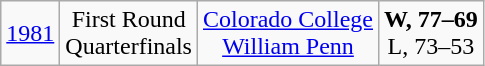<table class="wikitable">
<tr align="center">
<td><a href='#'>1981</a></td>
<td>First Round<br>Quarterfinals</td>
<td><a href='#'>Colorado College</a><br><a href='#'>William Penn</a></td>
<td><strong>W, 77–69</strong><br>L, 73–53</td>
</tr>
</table>
